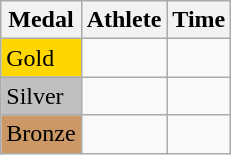<table class="wikitable">
<tr>
<th>Medal</th>
<th>Athlete</th>
<th>Time</th>
</tr>
<tr>
<td bgcolor="gold">Gold</td>
<td></td>
<td></td>
</tr>
<tr>
<td bgcolor="silver">Silver</td>
<td></td>
<td></td>
</tr>
<tr>
<td bgcolor="CC9966">Bronze</td>
<td></td>
<td></td>
</tr>
</table>
